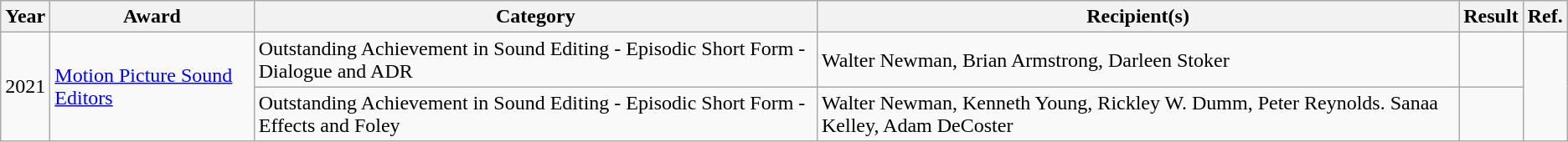<table class="wikitable">
<tr>
<th>Year</th>
<th>Award</th>
<th>Category</th>
<th>Recipient(s)</th>
<th>Result</th>
<th>Ref.</th>
</tr>
<tr>
<td rowspan="2">2021</td>
<td rowspan="2"><a href='#'>Motion Picture Sound Editors</a></td>
<td>Outstanding Achievement in Sound Editing - Episodic Short Form - Dialogue and ADR</td>
<td>Walter Newman, Brian Armstrong, Darleen Stoker</td>
<td></td>
<td rowspan="2" style="text-align:center;"></td>
</tr>
<tr>
<td>Outstanding Achievement in Sound Editing - Episodic Short Form - Effects and Foley</td>
<td>Walter Newman, Kenneth Young, Rickley W. Dumm, Peter Reynolds. Sanaa Kelley, Adam DeCoster</td>
<td></td>
</tr>
</table>
